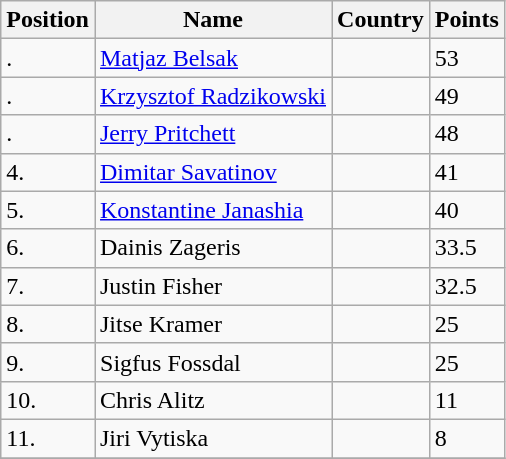<table class="wikitable">
<tr>
<th>Position</th>
<th>Name</th>
<th>Country</th>
<th>Points</th>
</tr>
<tr>
<td>.</td>
<td><a href='#'>Matjaz Belsak</a></td>
<td></td>
<td>53</td>
</tr>
<tr>
<td>.</td>
<td><a href='#'>Krzysztof Radzikowski</a></td>
<td></td>
<td>49</td>
</tr>
<tr>
<td>.</td>
<td><a href='#'>Jerry Pritchett</a></td>
<td></td>
<td>48</td>
</tr>
<tr>
<td>4.</td>
<td><a href='#'>Dimitar Savatinov</a></td>
<td></td>
<td>41</td>
</tr>
<tr>
<td>5.</td>
<td><a href='#'>Konstantine Janashia</a></td>
<td></td>
<td>40</td>
</tr>
<tr>
<td>6.</td>
<td>Dainis Zageris</td>
<td></td>
<td>33.5</td>
</tr>
<tr>
<td>7.</td>
<td>Justin Fisher</td>
<td></td>
<td>32.5</td>
</tr>
<tr>
<td>8.</td>
<td>Jitse Kramer</td>
<td></td>
<td>25</td>
</tr>
<tr>
<td>9.</td>
<td>Sigfus Fossdal</td>
<td></td>
<td>25</td>
</tr>
<tr>
<td>10.</td>
<td>Chris Alitz</td>
<td></td>
<td>11</td>
</tr>
<tr>
<td>11.</td>
<td>Jiri Vytiska</td>
<td></td>
<td>8</td>
</tr>
<tr>
</tr>
</table>
